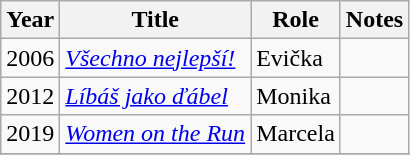<table class="wikitable sortable">
<tr>
<th>Year</th>
<th>Title</th>
<th>Role</th>
<th class="unsortable">Notes</th>
</tr>
<tr>
<td>2006</td>
<td><em><a href='#'>Všechno nejlepší!</a></em></td>
<td>Evička</td>
<td></td>
</tr>
<tr>
<td>2012</td>
<td><em><a href='#'>Líbáš jako ďábel</a></em></td>
<td>Monika</td>
<td></td>
</tr>
<tr>
<td>2019</td>
<td><em><a href='#'>Women on the Run</a></em></td>
<td>Marcela</td>
<td></td>
</tr>
<tr>
</tr>
</table>
